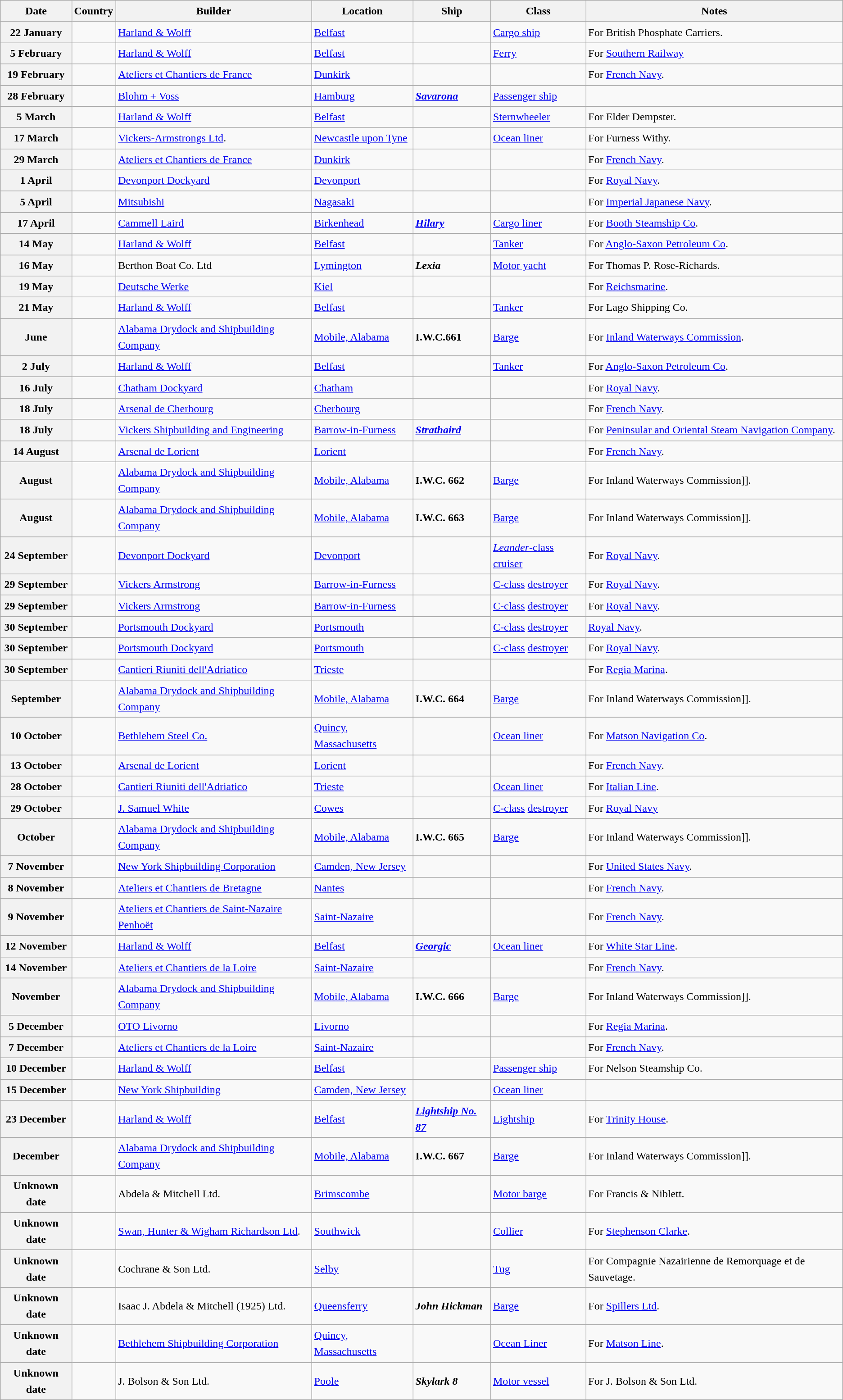<table class="wikitable sortable" style="font-size:1.00em; line-height:1.5em;">
<tr>
<th>Date</th>
<th>Country</th>
<th>Builder</th>
<th>Location</th>
<th>Ship</th>
<th>Class</th>
<th>Notes</th>
</tr>
<tr ---->
<th>22 January</th>
<td></td>
<td><a href='#'>Harland & Wolff</a></td>
<td><a href='#'>Belfast</a></td>
<td><strong></strong></td>
<td><a href='#'>Cargo ship</a></td>
<td>For British Phosphate Carriers.</td>
</tr>
<tr ---->
<th>5 February</th>
<td></td>
<td><a href='#'>Harland & Wolff</a></td>
<td><a href='#'>Belfast</a></td>
<td><strong></strong></td>
<td><a href='#'>Ferry</a></td>
<td>For <a href='#'>Southern Railway</a></td>
</tr>
<tr ---->
<th>19 February</th>
<td></td>
<td><a href='#'>Ateliers et Chantiers de France</a></td>
<td><a href='#'>Dunkirk</a></td>
<td><strong></strong></td>
<td></td>
<td>For <a href='#'>French Navy</a>.</td>
</tr>
<tr>
<th>28 February</th>
<td></td>
<td><a href='#'>Blohm + Voss</a></td>
<td><a href='#'>Hamburg</a></td>
<td><strong><a href='#'><em>Savarona</em></a></strong></td>
<td><a href='#'>Passenger ship</a></td>
<td></td>
</tr>
<tr ---->
<th>5 March</th>
<td></td>
<td><a href='#'>Harland & Wolff</a></td>
<td><a href='#'>Belfast</a></td>
<td><strong></strong></td>
<td><a href='#'>Sternwheeler</a></td>
<td>For Elder Dempster.</td>
</tr>
<tr>
<th>17 March</th>
<td></td>
<td><a href='#'>Vickers-Armstrongs Ltd</a>.</td>
<td><a href='#'>Newcastle upon Tyne</a></td>
<td><strong></strong></td>
<td><a href='#'>Ocean liner</a></td>
<td>For Furness Withy.</td>
</tr>
<tr>
<th>29 March</th>
<td></td>
<td><a href='#'>Ateliers et Chantiers de France</a></td>
<td><a href='#'>Dunkirk</a></td>
<td><strong></strong></td>
<td></td>
<td>For <a href='#'>French Navy</a>.</td>
</tr>
<tr>
<th>1 April</th>
<td></td>
<td><a href='#'>Devonport Dockyard</a></td>
<td><a href='#'>Devonport</a></td>
<td><strong></strong></td>
<td></td>
<td>For <a href='#'>Royal Navy</a>.</td>
</tr>
<tr>
<th>5 April</th>
<td></td>
<td><a href='#'>Mitsubishi</a></td>
<td><a href='#'>Nagasaki</a></td>
<td><strong></strong></td>
<td></td>
<td>For <a href='#'>Imperial Japanese Navy</a>.</td>
</tr>
<tr>
<th>17 April</th>
<td></td>
<td><a href='#'>Cammell Laird</a></td>
<td><a href='#'>Birkenhead</a></td>
<td><strong><a href='#'><em>Hilary</em></a></strong></td>
<td><a href='#'>Cargo liner</a></td>
<td>For <a href='#'>Booth Steamship Co</a>.</td>
</tr>
<tr ---->
<th>14 May</th>
<td></td>
<td><a href='#'>Harland & Wolff</a></td>
<td><a href='#'>Belfast</a></td>
<td><strong></strong></td>
<td><a href='#'>Tanker</a></td>
<td>For <a href='#'>Anglo-Saxon Petroleum Co</a>.</td>
</tr>
<tr ---->
<th>16 May</th>
<td></td>
<td>Berthon Boat Co. Ltd</td>
<td><a href='#'>Lymington</a></td>
<td><strong><em>Lexia</em></strong></td>
<td><a href='#'>Motor yacht</a></td>
<td>For Thomas P. Rose-Richards.</td>
</tr>
<tr>
<th>19 May</th>
<td></td>
<td><a href='#'>Deutsche Werke</a></td>
<td><a href='#'>Kiel</a></td>
<td><strong></strong></td>
<td></td>
<td>For <a href='#'>Reichsmarine</a>.</td>
</tr>
<tr ---->
<th>21 May</th>
<td></td>
<td><a href='#'>Harland & Wolff</a></td>
<td><a href='#'>Belfast</a></td>
<td><strong></strong></td>
<td><a href='#'>Tanker</a></td>
<td>For Lago Shipping Co.</td>
</tr>
<tr ---->
<th>June</th>
<td></td>
<td><a href='#'>Alabama Drydock and Shipbuilding Company</a></td>
<td><a href='#'>Mobile, Alabama</a></td>
<td><strong>I.W.C.661</strong></td>
<td><a href='#'>Barge</a></td>
<td>For <a href='#'>Inland Waterways Commission</a>.</td>
</tr>
<tr ---->
<th>2 July</th>
<td></td>
<td><a href='#'>Harland & Wolff</a></td>
<td><a href='#'>Belfast</a></td>
<td><strong></strong></td>
<td><a href='#'>Tanker</a></td>
<td>For <a href='#'>Anglo-Saxon Petroleum Co</a>.</td>
</tr>
<tr>
<th>16 July</th>
<td></td>
<td><a href='#'>Chatham Dockyard</a></td>
<td><a href='#'>Chatham</a></td>
<td><strong></strong></td>
<td></td>
<td>For <a href='#'>Royal Navy</a>.</td>
</tr>
<tr>
<th>18 July</th>
<td></td>
<td><a href='#'>Arsenal de Cherbourg</a></td>
<td><a href='#'>Cherbourg</a></td>
<td><strong></strong></td>
<td></td>
<td>For <a href='#'>French Navy</a>.</td>
</tr>
<tr>
<th>18 July</th>
<td></td>
<td><a href='#'>Vickers Shipbuilding and Engineering</a></td>
<td><a href='#'>Barrow-in-Furness</a></td>
<td><strong><a href='#'><em>Strathaird</em></a></strong></td>
<td></td>
<td>For <a href='#'>Peninsular and Oriental Steam Navigation Company</a>.</td>
</tr>
<tr>
<th>14 August</th>
<td></td>
<td><a href='#'>Arsenal de Lorient</a></td>
<td><a href='#'>Lorient</a></td>
<td><strong></strong></td>
<td></td>
<td>For <a href='#'>French Navy</a>.</td>
</tr>
<tr ---->
<th>August</th>
<td></td>
<td><a href='#'>Alabama Drydock and Shipbuilding Company</a></td>
<td><a href='#'>Mobile, Alabama</a></td>
<td><strong>I.W.C. 662</strong></td>
<td><a href='#'>Barge</a></td>
<td>For Inland Waterways Commission]].</td>
</tr>
<tr ---->
<th>August</th>
<td></td>
<td><a href='#'>Alabama Drydock and Shipbuilding Company</a></td>
<td><a href='#'>Mobile, Alabama</a></td>
<td><strong>I.W.C. 663</strong></td>
<td><a href='#'>Barge</a></td>
<td>For Inland Waterways Commission]].</td>
</tr>
<tr>
<th>24 September</th>
<td></td>
<td><a href='#'>Devonport Dockyard</a></td>
<td><a href='#'>Devonport</a></td>
<td><strong></strong></td>
<td><a href='#'><em>Leander</em>-class</a> <a href='#'>cruiser</a></td>
<td>For <a href='#'>Royal Navy</a>.</td>
</tr>
<tr>
<th>29 September</th>
<td></td>
<td><a href='#'>Vickers Armstrong</a></td>
<td><a href='#'>Barrow-in-Furness</a></td>
<td><strong></strong></td>
<td><a href='#'>C-class</a> <a href='#'>destroyer</a></td>
<td>For <a href='#'>Royal Navy</a>.</td>
</tr>
<tr>
<th>29 September</th>
<td></td>
<td><a href='#'>Vickers Armstrong</a></td>
<td><a href='#'>Barrow-in-Furness</a></td>
<td><strong></strong></td>
<td><a href='#'>C-class</a> <a href='#'>destroyer</a></td>
<td>For <a href='#'>Royal Navy</a>.</td>
</tr>
<tr>
<th>30 September</th>
<td></td>
<td><a href='#'>Portsmouth Dockyard</a></td>
<td><a href='#'>Portsmouth</a></td>
<td><strong></strong></td>
<td><a href='#'>C-class</a> <a href='#'>destroyer</a></td>
<td><a href='#'>Royal Navy</a>.</td>
</tr>
<tr>
<th>30 September</th>
<td></td>
<td><a href='#'>Portsmouth Dockyard</a></td>
<td><a href='#'>Portsmouth</a></td>
<td><strong></strong></td>
<td><a href='#'>C-class</a> <a href='#'>destroyer</a></td>
<td>For <a href='#'>Royal Navy</a>.</td>
</tr>
<tr>
<th>30 September</th>
<td></td>
<td><a href='#'>Cantieri Riuniti dell'Adriatico</a></td>
<td><a href='#'>Trieste</a></td>
<td><strong></strong></td>
<td></td>
<td>For <a href='#'>Regia Marina</a>.</td>
</tr>
<tr ---->
<th>September</th>
<td></td>
<td><a href='#'>Alabama Drydock and Shipbuilding Company</a></td>
<td><a href='#'>Mobile, Alabama</a></td>
<td><strong>I.W.C. 664</strong></td>
<td><a href='#'>Barge</a></td>
<td>For Inland Waterways Commission]].</td>
</tr>
<tr>
<th>10 October</th>
<td></td>
<td><a href='#'>Bethlehem Steel Co.</a></td>
<td><a href='#'>Quincy, Massachusetts</a></td>
<td><strong></strong></td>
<td><a href='#'>Ocean liner</a></td>
<td>For <a href='#'>Matson Navigation Co</a>.</td>
</tr>
<tr>
<th>13 October</th>
<td></td>
<td><a href='#'>Arsenal de Lorient</a></td>
<td><a href='#'>Lorient</a></td>
<td><strong></strong></td>
<td></td>
<td>For <a href='#'>French Navy</a>.</td>
</tr>
<tr>
<th>28 October</th>
<td></td>
<td><a href='#'>Cantieri Riuniti dell'Adriatico</a></td>
<td><a href='#'>Trieste</a></td>
<td><strong></strong></td>
<td><a href='#'>Ocean liner</a></td>
<td>For <a href='#'>Italian Line</a>.</td>
</tr>
<tr>
<th>29 October</th>
<td></td>
<td><a href='#'>J. Samuel White</a></td>
<td><a href='#'>Cowes</a></td>
<td><strong></strong></td>
<td><a href='#'>C-class</a> <a href='#'>destroyer</a></td>
<td>For <a href='#'>Royal Navy</a></td>
</tr>
<tr ---->
<th>October</th>
<td></td>
<td><a href='#'>Alabama Drydock and Shipbuilding Company</a></td>
<td><a href='#'>Mobile, Alabama</a></td>
<td><strong>I.W.C. 665</strong></td>
<td><a href='#'>Barge</a></td>
<td>For Inland Waterways Commission]].</td>
</tr>
<tr>
<th>7 November</th>
<td></td>
<td><a href='#'>New York Shipbuilding Corporation</a></td>
<td><a href='#'>Camden, New Jersey</a></td>
<td><strong></strong></td>
<td></td>
<td>For <a href='#'>United States Navy</a>.</td>
</tr>
<tr>
<th>8 November</th>
<td></td>
<td><a href='#'>Ateliers et Chantiers de Bretagne</a></td>
<td><a href='#'>Nantes</a></td>
<td><strong></strong></td>
<td></td>
<td>For <a href='#'>French Navy</a>.</td>
</tr>
<tr>
<th>9 November</th>
<td></td>
<td><a href='#'>Ateliers et Chantiers de Saint-Nazaire Penhoët</a></td>
<td><a href='#'>Saint-Nazaire</a></td>
<td><strong></strong></td>
<td></td>
<td>For <a href='#'>French Navy</a>.</td>
</tr>
<tr>
<th>12 November</th>
<td></td>
<td><a href='#'>Harland & Wolff</a></td>
<td><a href='#'>Belfast</a></td>
<td><strong><a href='#'><em>Georgic</em></a></strong></td>
<td><a href='#'>Ocean liner</a></td>
<td>For <a href='#'>White Star Line</a>.</td>
</tr>
<tr>
<th>14 November</th>
<td></td>
<td><a href='#'>Ateliers et Chantiers de la Loire</a></td>
<td><a href='#'>Saint-Nazaire</a></td>
<td><strong></strong></td>
<td></td>
<td>For <a href='#'>French Navy</a>.</td>
</tr>
<tr ---->
<th>November</th>
<td></td>
<td><a href='#'>Alabama Drydock and Shipbuilding Company</a></td>
<td><a href='#'>Mobile, Alabama</a></td>
<td><strong>I.W.C. 666</strong></td>
<td><a href='#'>Barge</a></td>
<td>For Inland Waterways Commission]].</td>
</tr>
<tr>
<th>5 December</th>
<td></td>
<td><a href='#'>OTO Livorno</a></td>
<td><a href='#'>Livorno</a></td>
<td><strong></strong></td>
<td></td>
<td>For <a href='#'>Regia Marina</a>.</td>
</tr>
<tr>
<th>7 December</th>
<td></td>
<td><a href='#'>Ateliers et Chantiers de la Loire</a></td>
<td><a href='#'>Saint-Nazaire</a></td>
<td><strong></strong></td>
<td></td>
<td>For <a href='#'>French Navy</a>.</td>
</tr>
<tr ---->
<th>10 December</th>
<td></td>
<td><a href='#'>Harland & Wolff</a></td>
<td><a href='#'>Belfast</a></td>
<td><strong></strong></td>
<td><a href='#'>Passenger ship</a></td>
<td>For Nelson Steamship Co.</td>
</tr>
<tr>
<th>15 December</th>
<td></td>
<td><a href='#'>New York Shipbuilding</a></td>
<td><a href='#'>Camden, New Jersey</a></td>
<td><strong></strong></td>
<td><a href='#'>Ocean liner</a></td>
<td></td>
</tr>
<tr ---->
<th>23 December</th>
<td></td>
<td><a href='#'>Harland & Wolff</a></td>
<td><a href='#'>Belfast</a></td>
<td><strong><a href='#'><em>Lightship No. 87</em></a></strong></td>
<td><a href='#'>Lightship</a></td>
<td>For <a href='#'>Trinity House</a>.</td>
</tr>
<tr ---->
<th>December</th>
<td></td>
<td><a href='#'>Alabama Drydock and Shipbuilding Company</a></td>
<td><a href='#'>Mobile, Alabama</a></td>
<td><strong>I.W.C. 667</strong></td>
<td><a href='#'>Barge</a></td>
<td>For Inland Waterways Commission]].</td>
</tr>
<tr ---->
<th>Unknown date</th>
<td></td>
<td>Abdela & Mitchell Ltd.</td>
<td><a href='#'>Brimscombe</a></td>
<td><strong></strong></td>
<td><a href='#'>Motor barge</a></td>
<td>For Francis & Niblett.</td>
</tr>
<tr ---->
<th>Unknown date</th>
<td></td>
<td><a href='#'>Swan, Hunter & Wigham Richardson Ltd</a>.</td>
<td><a href='#'>Southwick</a></td>
<td><strong></strong></td>
<td><a href='#'>Collier</a></td>
<td>For <a href='#'>Stephenson Clarke</a>.</td>
</tr>
<tr ---->
<th>Unknown date</th>
<td></td>
<td>Cochrane & Son Ltd.</td>
<td><a href='#'>Selby</a></td>
<td><strong></strong></td>
<td><a href='#'>Tug</a></td>
<td>For Compagnie Nazairienne de Remorquage et de Sauvetage.</td>
</tr>
<tr ---->
<th>Unknown date</th>
<td></td>
<td>Isaac J. Abdela & Mitchell (1925) Ltd.</td>
<td><a href='#'>Queensferry</a></td>
<td><strong><em>John Hickman</em></strong></td>
<td><a href='#'>Barge</a></td>
<td>For <a href='#'>Spillers Ltd</a>.</td>
</tr>
<tr>
<th>Unknown date</th>
<td></td>
<td><a href='#'>Bethlehem Shipbuilding Corporation</a></td>
<td><a href='#'>Quincy, Massachusetts</a></td>
<td><strong></strong></td>
<td><a href='#'>Ocean Liner</a></td>
<td>For <a href='#'>Matson Line</a>.</td>
</tr>
<tr ---->
<th>Unknown date</th>
<td></td>
<td>J. Bolson & Son Ltd.</td>
<td><a href='#'>Poole</a></td>
<td><strong><em>Skylark 8</em></strong></td>
<td><a href='#'>Motor vessel</a></td>
<td>For J. Bolson & Son Ltd.</td>
</tr>
</table>
